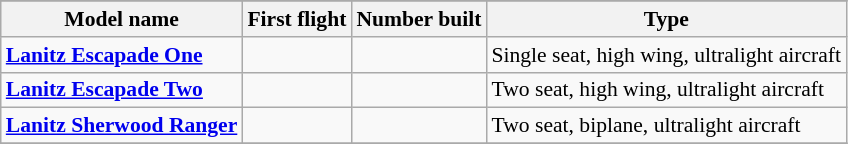<table class="wikitable" align=center style="font-size:90%;">
<tr>
</tr>
<tr style="background:#efefef;">
<th>Model name</th>
<th>First flight</th>
<th>Number built</th>
<th>Type</th>
</tr>
<tr>
<td align=left><strong><a href='#'>Lanitz Escapade One</a></strong></td>
<td align=center></td>
<td align=center></td>
<td align=left>Single seat, high wing, ultralight aircraft</td>
</tr>
<tr>
<td align=left><strong><a href='#'>Lanitz Escapade Two</a></strong></td>
<td align=center></td>
<td align=center></td>
<td align=left>Two seat, high wing, ultralight aircraft</td>
</tr>
<tr>
<td align=left><strong><a href='#'>Lanitz Sherwood Ranger</a></strong></td>
<td align=center></td>
<td align=center></td>
<td align=left>Two seat, biplane, ultralight aircraft</td>
</tr>
<tr>
</tr>
</table>
